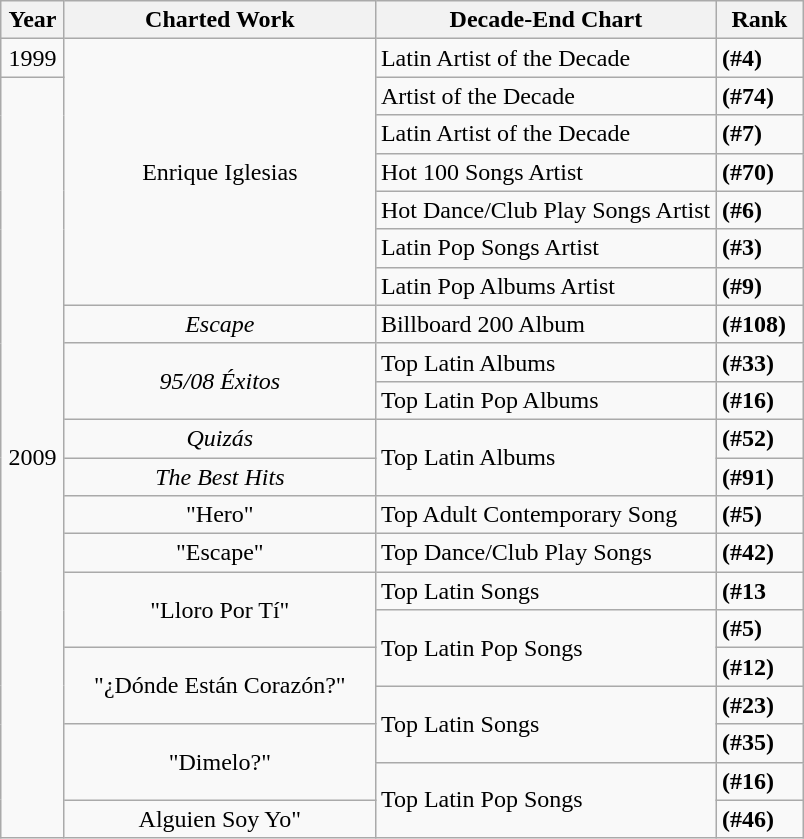<table class="wikitable sortable" style="table-layout: fixed;" width="505">
<tr>
<th width="35">Year</th>
<th width="200">Charted Work</th>
<th width="220">Decade-End Chart</th>
<th width="50">Rank</th>
</tr>
<tr>
<td align="center">1999</td>
<td align="center" rowspan=7>Enrique Iglesias</td>
<td>Latin Artist of the Decade</td>
<td><strong>(#4)</strong></td>
</tr>
<tr>
<td align="center" rowspan=20>2009</td>
<td>Artist of the Decade</td>
<td><strong>(#74)</strong></td>
</tr>
<tr>
<td>Latin Artist of the Decade</td>
<td><strong>(#7)</strong></td>
</tr>
<tr>
<td>Hot 100 Songs Artist</td>
<td><strong>(#70)</strong></td>
</tr>
<tr>
<td>Hot Dance/Club Play Songs Artist</td>
<td><strong>(#6)</strong></td>
</tr>
<tr>
<td>Latin Pop Songs Artist</td>
<td><strong>(#3)</strong></td>
</tr>
<tr>
<td>Latin Pop Albums Artist</td>
<td><strong>(#9)</strong></td>
</tr>
<tr>
<td align="center"><em>Escape</em></td>
<td>Billboard 200 Album</td>
<td><strong>(#108)</strong></td>
</tr>
<tr>
<td align="center" rowspan=2><em>95/08 Éxitos</em></td>
<td>Top Latin Albums</td>
<td><strong>(#33)</strong></td>
</tr>
<tr>
<td>Top Latin Pop Albums</td>
<td><strong>(#16)</strong></td>
</tr>
<tr>
<td align="center"><em>Quizás</em></td>
<td rowspan=2>Top Latin Albums</td>
<td><strong>(#52)</strong></td>
</tr>
<tr>
<td align="center"><em>The Best Hits</em></td>
<td><strong>(#91)</strong></td>
</tr>
<tr>
<td align="center">"Hero"</td>
<td>Top Adult Contemporary Song</td>
<td><strong>(#5)</strong></td>
</tr>
<tr>
<td align="center">"Escape"</td>
<td>Top Dance/Club Play Songs</td>
<td><strong>(#42)</strong></td>
</tr>
<tr>
<td align="center" rowspan=2>"Lloro Por Tí"</td>
<td>Top Latin Songs</td>
<td><strong>(#13</strong></td>
</tr>
<tr>
<td rowspan=2>Top Latin Pop Songs</td>
<td><strong>(#5)</strong></td>
</tr>
<tr>
<td align="center" rowspan=2>"¿Dónde Están Corazón?"</td>
<td><strong>(#12)</strong></td>
</tr>
<tr>
<td rowspan=2>Top Latin Songs</td>
<td><strong>(#23)</strong></td>
</tr>
<tr>
<td align="center" rowspan=2>"Dimelo?"</td>
<td><strong>(#35)</strong></td>
</tr>
<tr>
<td rowspan=2>Top Latin Pop Songs</td>
<td><strong>(#16)</strong></td>
</tr>
<tr>
<td align="center">Alguien Soy Yo"</td>
<td><strong>(#46)</strong></td>
</tr>
</table>
